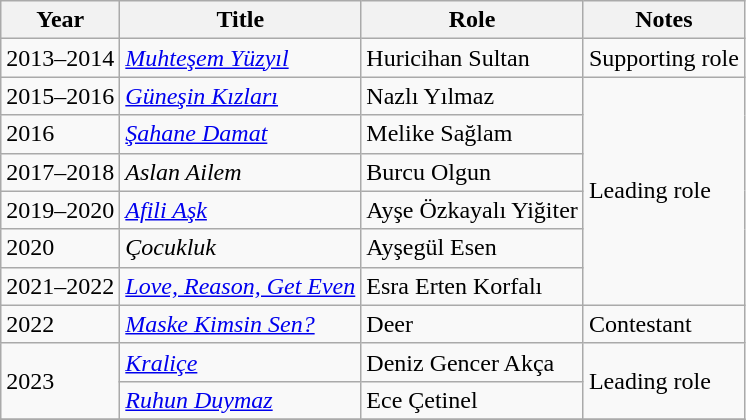<table class="wikitable">
<tr>
<th>Year</th>
<th>Title</th>
<th>Role</th>
<th>Notes</th>
</tr>
<tr>
<td>2013–2014</td>
<td><em><a href='#'>Muhteşem Yüzyıl</a></em></td>
<td>Huricihan Sultan</td>
<td>Supporting role</td>
</tr>
<tr>
<td>2015–2016</td>
<td><em><a href='#'>Güneşin Kızları</a></em></td>
<td>Nazlı Yılmaz</td>
<td rowspan="6">Leading role</td>
</tr>
<tr>
<td>2016</td>
<td><em><a href='#'>Şahane Damat</a></em></td>
<td>Melike Sağlam</td>
</tr>
<tr>
<td>2017–2018</td>
<td><em>Aslan Ailem</em></td>
<td>Burcu Olgun</td>
</tr>
<tr>
<td>2019–2020</td>
<td><em><a href='#'>Afili Aşk</a></em></td>
<td>Ayşe Özkayalı Yiğiter</td>
</tr>
<tr>
<td>2020</td>
<td><em>Çocukluk</em></td>
<td>Ayşegül Esen</td>
</tr>
<tr>
<td>2021–2022</td>
<td><em><a href='#'>Love, Reason, Get Even</a></em></td>
<td>Esra Erten Korfalı</td>
</tr>
<tr>
<td>2022</td>
<td><em><a href='#'>Maske Kimsin Sen?</a></em></td>
<td>Deer</td>
<td>Contestant</td>
</tr>
<tr>
<td rowspan="2">2023</td>
<td><em><a href='#'>Kraliçe</a></em></td>
<td>Deniz Gencer Akça</td>
<td rowspan="2">Leading role</td>
</tr>
<tr>
<td><em><a href='#'>Ruhun Duymaz</a></em></td>
<td>Ece Çetinel</td>
</tr>
<tr>
</tr>
</table>
